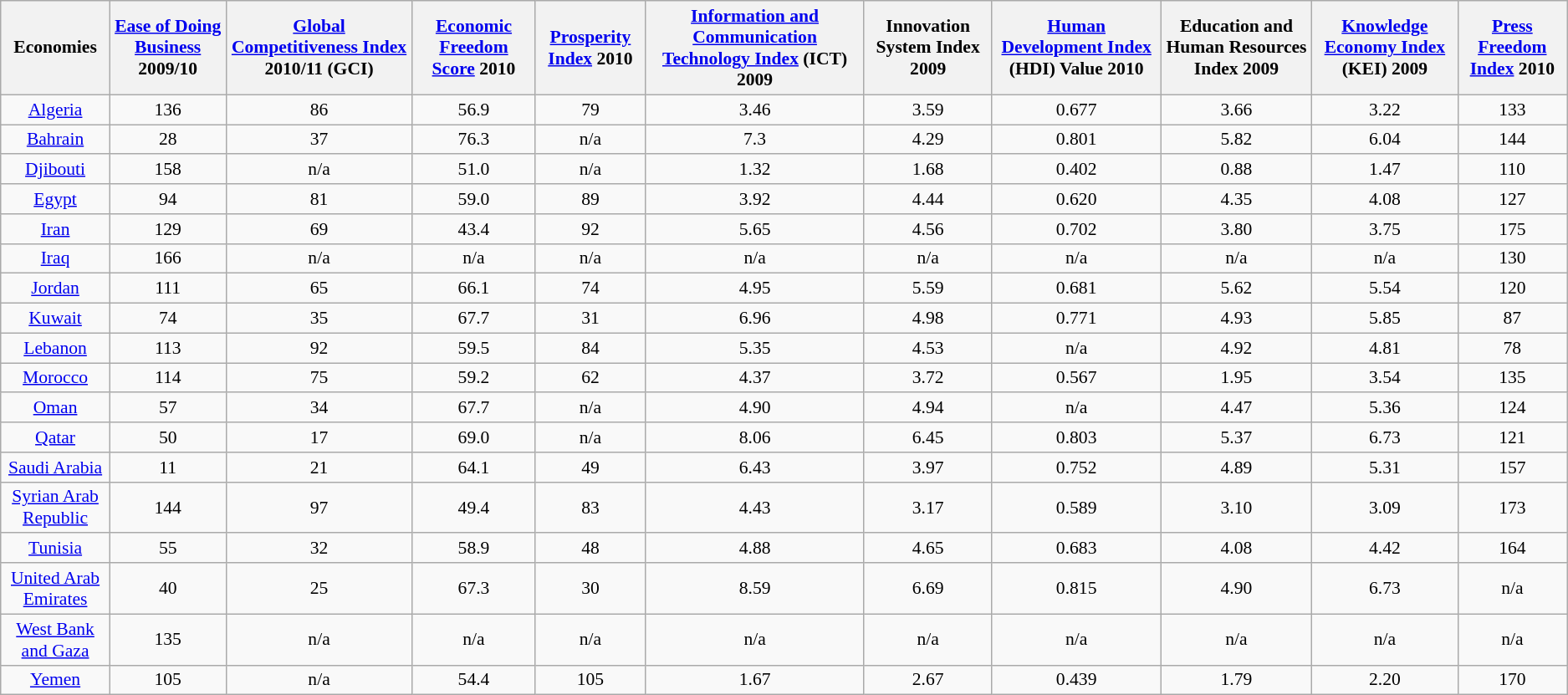<table class="wikitable" style="font-size: 90%;">
<tr>
<th>Economies</th>
<th><a href='#'>Ease of Doing Business</a> 2009/10</th>
<th><a href='#'>Global Competitiveness Index</a> 2010/11 (GCI)</th>
<th><a href='#'>Economic Freedom Score</a> 2010</th>
<th><a href='#'>Prosperity Index</a> 2010</th>
<th><a href='#'>Information and Communication Technology Index</a> (ICT) 2009</th>
<th>Innovation System Index 2009</th>
<th><a href='#'>Human Development Index</a> (HDI) Value 2010</th>
<th>Education and Human Resources Index 2009</th>
<th><a href='#'>Knowledge Economy Index</a> (KEI) 2009</th>
<th><a href='#'>Press Freedom Index</a> 2010</th>
</tr>
<tr align=center>
<td><a href='#'>Algeria</a></td>
<td>136</td>
<td>86</td>
<td>56.9</td>
<td>79</td>
<td>3.46</td>
<td>3.59</td>
<td>0.677</td>
<td>3.66</td>
<td>3.22</td>
<td>133</td>
</tr>
<tr align=center>
<td><a href='#'>Bahrain</a></td>
<td>28</td>
<td>37</td>
<td>76.3</td>
<td>n/a</td>
<td>7.3</td>
<td>4.29</td>
<td>0.801</td>
<td>5.82</td>
<td>6.04</td>
<td>144</td>
</tr>
<tr align=center>
<td><a href='#'>Djibouti</a></td>
<td>158</td>
<td>n/a</td>
<td>51.0</td>
<td>n/a</td>
<td>1.32</td>
<td>1.68</td>
<td>0.402</td>
<td>0.88</td>
<td>1.47</td>
<td>110</td>
</tr>
<tr align=center>
<td><a href='#'>Egypt</a></td>
<td>94</td>
<td>81</td>
<td>59.0</td>
<td>89</td>
<td>3.92</td>
<td>4.44</td>
<td>0.620</td>
<td>4.35</td>
<td>4.08</td>
<td>127</td>
</tr>
<tr align=center>
<td><a href='#'>Iran</a></td>
<td>129</td>
<td>69</td>
<td>43.4</td>
<td>92</td>
<td>5.65</td>
<td>4.56</td>
<td>0.702</td>
<td>3.80</td>
<td>3.75</td>
<td>175</td>
</tr>
<tr align=center>
<td><a href='#'>Iraq</a></td>
<td>166</td>
<td>n/a</td>
<td>n/a</td>
<td>n/a</td>
<td>n/a</td>
<td>n/a</td>
<td>n/a</td>
<td>n/a</td>
<td>n/a</td>
<td>130</td>
</tr>
<tr align=center>
<td><a href='#'>Jordan</a></td>
<td>111</td>
<td>65</td>
<td>66.1</td>
<td>74</td>
<td>4.95</td>
<td>5.59</td>
<td>0.681</td>
<td>5.62</td>
<td>5.54</td>
<td>120</td>
</tr>
<tr align=center>
<td><a href='#'>Kuwait</a></td>
<td>74</td>
<td>35</td>
<td>67.7</td>
<td>31</td>
<td>6.96</td>
<td>4.98</td>
<td>0.771</td>
<td>4.93</td>
<td>5.85</td>
<td>87</td>
</tr>
<tr align=center>
<td><a href='#'>Lebanon</a></td>
<td>113</td>
<td>92</td>
<td>59.5</td>
<td>84</td>
<td>5.35</td>
<td>4.53</td>
<td>n/a</td>
<td>4.92</td>
<td>4.81</td>
<td>78</td>
</tr>
<tr align=center>
<td><a href='#'>Morocco</a></td>
<td>114</td>
<td>75</td>
<td>59.2</td>
<td>62</td>
<td>4.37</td>
<td>3.72</td>
<td>0.567</td>
<td>1.95</td>
<td>3.54</td>
<td>135</td>
</tr>
<tr align=center>
<td><a href='#'>Oman</a></td>
<td>57</td>
<td>34</td>
<td>67.7</td>
<td>n/a</td>
<td>4.90</td>
<td>4.94</td>
<td>n/a</td>
<td>4.47</td>
<td>5.36</td>
<td>124</td>
</tr>
<tr align=center>
<td><a href='#'>Qatar</a></td>
<td>50</td>
<td>17</td>
<td>69.0</td>
<td>n/a</td>
<td>8.06</td>
<td>6.45</td>
<td>0.803</td>
<td>5.37</td>
<td>6.73</td>
<td>121</td>
</tr>
<tr align=center>
<td><a href='#'>Saudi Arabia</a></td>
<td>11</td>
<td>21</td>
<td>64.1</td>
<td>49</td>
<td>6.43</td>
<td>3.97</td>
<td>0.752</td>
<td>4.89</td>
<td>5.31</td>
<td>157</td>
</tr>
<tr align=center>
<td><a href='#'>Syrian Arab Republic</a></td>
<td>144</td>
<td>97</td>
<td>49.4</td>
<td>83</td>
<td>4.43</td>
<td>3.17</td>
<td>0.589</td>
<td>3.10</td>
<td>3.09</td>
<td>173</td>
</tr>
<tr align=center>
<td><a href='#'>Tunisia</a></td>
<td>55</td>
<td>32</td>
<td>58.9</td>
<td>48</td>
<td>4.88</td>
<td>4.65</td>
<td>0.683</td>
<td>4.08</td>
<td>4.42</td>
<td>164</td>
</tr>
<tr align=center>
<td><a href='#'>United Arab Emirates</a></td>
<td>40</td>
<td>25</td>
<td>67.3</td>
<td>30</td>
<td>8.59</td>
<td>6.69</td>
<td>0.815</td>
<td>4.90</td>
<td>6.73</td>
<td>n/a</td>
</tr>
<tr align=center>
<td><a href='#'>West Bank and Gaza</a></td>
<td>135</td>
<td>n/a</td>
<td>n/a</td>
<td>n/a</td>
<td>n/a</td>
<td>n/a</td>
<td>n/a</td>
<td>n/a</td>
<td>n/a</td>
<td>n/a</td>
</tr>
<tr align=center>
<td><a href='#'>Yemen</a></td>
<td>105</td>
<td>n/a</td>
<td>54.4</td>
<td>105</td>
<td>1.67</td>
<td>2.67</td>
<td>0.439</td>
<td>1.79</td>
<td>2.20</td>
<td>170</td>
</tr>
</table>
